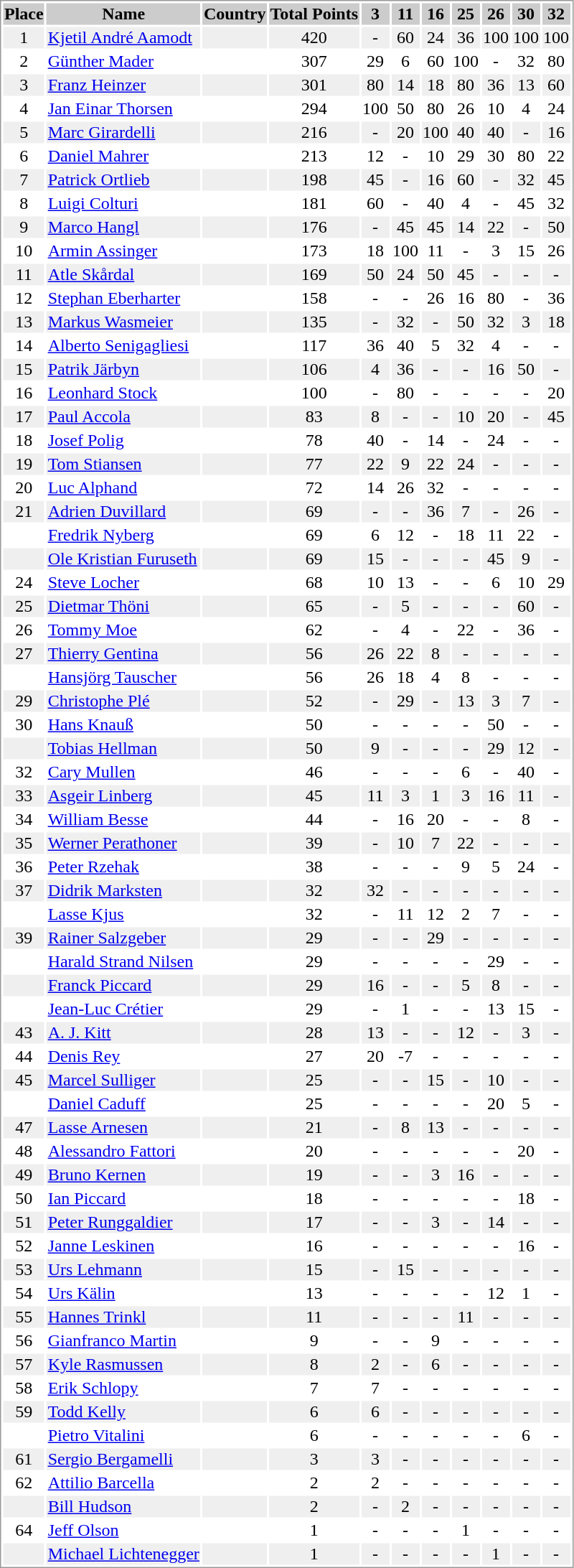<table border="0" style="border: 1px solid #999; background-color:#FFFFFF; text-align:center">
<tr align="center" bgcolor="#CCCCCC">
<th>Place</th>
<th>Name</th>
<th>Country</th>
<th>Total Points</th>
<th>3</th>
<th>11</th>
<th>16</th>
<th>25</th>
<th>26</th>
<th>30</th>
<th>32</th>
</tr>
<tr bgcolor="#EFEFEF">
<td>1</td>
<td align="left"><a href='#'>Kjetil André Aamodt</a></td>
<td align="left"></td>
<td>420</td>
<td>-</td>
<td>60</td>
<td>24</td>
<td>36</td>
<td>100</td>
<td>100</td>
<td>100</td>
</tr>
<tr>
<td>2</td>
<td align="left"><a href='#'>Günther Mader</a></td>
<td align="left"></td>
<td>307</td>
<td>29</td>
<td>6</td>
<td>60</td>
<td>100</td>
<td>-</td>
<td>32</td>
<td>80</td>
</tr>
<tr bgcolor="#EFEFEF">
<td>3</td>
<td align="left"><a href='#'>Franz Heinzer</a></td>
<td align="left"></td>
<td>301</td>
<td>80</td>
<td>14</td>
<td>18</td>
<td>80</td>
<td>36</td>
<td>13</td>
<td>60</td>
</tr>
<tr>
<td>4</td>
<td align="left"><a href='#'>Jan Einar Thorsen</a></td>
<td align="left"></td>
<td>294</td>
<td>100</td>
<td>50</td>
<td>80</td>
<td>26</td>
<td>10</td>
<td>4</td>
<td>24</td>
</tr>
<tr bgcolor="#EFEFEF">
<td>5</td>
<td align="left"><a href='#'>Marc Girardelli</a></td>
<td align="left"></td>
<td>216</td>
<td>-</td>
<td>20</td>
<td>100</td>
<td>40</td>
<td>40</td>
<td>-</td>
<td>16</td>
</tr>
<tr>
<td>6</td>
<td align="left"><a href='#'>Daniel Mahrer</a></td>
<td align="left"></td>
<td>213</td>
<td>12</td>
<td>-</td>
<td>10</td>
<td>29</td>
<td>30</td>
<td>80</td>
<td>22</td>
</tr>
<tr bgcolor="#EFEFEF">
<td>7</td>
<td align="left"><a href='#'>Patrick Ortlieb</a></td>
<td align="left"></td>
<td>198</td>
<td>45</td>
<td>-</td>
<td>16</td>
<td>60</td>
<td>-</td>
<td>32</td>
<td>45</td>
</tr>
<tr>
<td>8</td>
<td align="left"><a href='#'>Luigi Colturi</a></td>
<td align="left"></td>
<td>181</td>
<td>60</td>
<td>-</td>
<td>40</td>
<td>4</td>
<td>-</td>
<td>45</td>
<td>32</td>
</tr>
<tr bgcolor="#EFEFEF">
<td>9</td>
<td align="left"><a href='#'>Marco Hangl</a></td>
<td align="left"></td>
<td>176</td>
<td>-</td>
<td>45</td>
<td>45</td>
<td>14</td>
<td>22</td>
<td>-</td>
<td>50</td>
</tr>
<tr>
<td>10</td>
<td align="left"><a href='#'>Armin Assinger</a></td>
<td align="left"></td>
<td>173</td>
<td>18</td>
<td>100</td>
<td>11</td>
<td>-</td>
<td>3</td>
<td>15</td>
<td>26</td>
</tr>
<tr bgcolor="#EFEFEF">
<td>11</td>
<td align="left"><a href='#'>Atle Skårdal</a></td>
<td align="left"></td>
<td>169</td>
<td>50</td>
<td>24</td>
<td>50</td>
<td>45</td>
<td>-</td>
<td>-</td>
<td>-</td>
</tr>
<tr>
<td>12</td>
<td align="left"><a href='#'>Stephan Eberharter</a></td>
<td align="left"></td>
<td>158</td>
<td>-</td>
<td>-</td>
<td>26</td>
<td>16</td>
<td>80</td>
<td>-</td>
<td>36</td>
</tr>
<tr bgcolor="#EFEFEF">
<td>13</td>
<td align="left"><a href='#'>Markus Wasmeier</a></td>
<td align="left"></td>
<td>135</td>
<td>-</td>
<td>32</td>
<td>-</td>
<td>50</td>
<td>32</td>
<td>3</td>
<td>18</td>
</tr>
<tr>
<td>14</td>
<td align="left"><a href='#'>Alberto Senigagliesi</a></td>
<td align="left"></td>
<td>117</td>
<td>36</td>
<td>40</td>
<td>5</td>
<td>32</td>
<td>4</td>
<td>-</td>
<td>-</td>
</tr>
<tr bgcolor="#EFEFEF">
<td>15</td>
<td align="left"><a href='#'>Patrik Järbyn</a></td>
<td align="left"></td>
<td>106</td>
<td>4</td>
<td>36</td>
<td>-</td>
<td>-</td>
<td>16</td>
<td>50</td>
<td>-</td>
</tr>
<tr>
<td>16</td>
<td align="left"><a href='#'>Leonhard Stock</a></td>
<td align="left"></td>
<td>100</td>
<td>-</td>
<td>80</td>
<td>-</td>
<td>-</td>
<td>-</td>
<td>-</td>
<td>20</td>
</tr>
<tr bgcolor="#EFEFEF">
<td>17</td>
<td align="left"><a href='#'>Paul Accola</a></td>
<td align="left"></td>
<td>83</td>
<td>8</td>
<td>-</td>
<td>-</td>
<td>10</td>
<td>20</td>
<td>-</td>
<td>45</td>
</tr>
<tr>
<td>18</td>
<td align="left"><a href='#'>Josef Polig</a></td>
<td align="left"></td>
<td>78</td>
<td>40</td>
<td>-</td>
<td>14</td>
<td>-</td>
<td>24</td>
<td>-</td>
<td>-</td>
</tr>
<tr bgcolor="#EFEFEF">
<td>19</td>
<td align="left"><a href='#'>Tom Stiansen</a></td>
<td align="left"></td>
<td>77</td>
<td>22</td>
<td>9</td>
<td>22</td>
<td>24</td>
<td>-</td>
<td>-</td>
<td>-</td>
</tr>
<tr>
<td>20</td>
<td align="left"><a href='#'>Luc Alphand</a></td>
<td align="left"></td>
<td>72</td>
<td>14</td>
<td>26</td>
<td>32</td>
<td>-</td>
<td>-</td>
<td>-</td>
<td>-</td>
</tr>
<tr bgcolor="#EFEFEF">
<td>21</td>
<td align="left"><a href='#'>Adrien Duvillard</a></td>
<td align="left"></td>
<td>69</td>
<td>-</td>
<td>-</td>
<td>36</td>
<td>7</td>
<td>-</td>
<td>26</td>
<td>-</td>
</tr>
<tr>
<td></td>
<td align="left"><a href='#'>Fredrik Nyberg</a></td>
<td align="left"></td>
<td>69</td>
<td>6</td>
<td>12</td>
<td>-</td>
<td>18</td>
<td>11</td>
<td>22</td>
<td>-</td>
</tr>
<tr bgcolor="#EFEFEF">
<td></td>
<td align="left"><a href='#'>Ole Kristian Furuseth</a></td>
<td align="left"></td>
<td>69</td>
<td>15</td>
<td>-</td>
<td>-</td>
<td>-</td>
<td>45</td>
<td>9</td>
<td>-</td>
</tr>
<tr>
<td>24</td>
<td align="left"><a href='#'>Steve Locher</a></td>
<td align="left"></td>
<td>68</td>
<td>10</td>
<td>13</td>
<td>-</td>
<td>-</td>
<td>6</td>
<td>10</td>
<td>29</td>
</tr>
<tr bgcolor="#EFEFEF">
<td>25</td>
<td align="left"><a href='#'>Dietmar Thöni</a></td>
<td align="left"></td>
<td>65</td>
<td>-</td>
<td>5</td>
<td>-</td>
<td>-</td>
<td>-</td>
<td>60</td>
<td>-</td>
</tr>
<tr>
<td>26</td>
<td align="left"><a href='#'>Tommy Moe</a></td>
<td align="left"></td>
<td>62</td>
<td>-</td>
<td>4</td>
<td>-</td>
<td>22</td>
<td>-</td>
<td>36</td>
<td>-</td>
</tr>
<tr bgcolor="#EFEFEF">
<td>27</td>
<td align="left"><a href='#'>Thierry Gentina</a></td>
<td align="left"></td>
<td>56</td>
<td>26</td>
<td>22</td>
<td>8</td>
<td>-</td>
<td>-</td>
<td>-</td>
<td>-</td>
</tr>
<tr>
<td></td>
<td align="left"><a href='#'>Hansjörg Tauscher</a></td>
<td align="left"></td>
<td>56</td>
<td>26</td>
<td>18</td>
<td>4</td>
<td>8</td>
<td>-</td>
<td>-</td>
<td>-</td>
</tr>
<tr bgcolor="#EFEFEF">
<td>29</td>
<td align="left"><a href='#'>Christophe Plé</a></td>
<td align="left"></td>
<td>52</td>
<td>-</td>
<td>29</td>
<td>-</td>
<td>13</td>
<td>3</td>
<td>7</td>
<td>-</td>
</tr>
<tr>
<td>30</td>
<td align="left"><a href='#'>Hans Knauß</a></td>
<td align="left"></td>
<td>50</td>
<td>-</td>
<td>-</td>
<td>-</td>
<td>-</td>
<td>50</td>
<td>-</td>
<td>-</td>
</tr>
<tr bgcolor="#EFEFEF">
<td></td>
<td align="left"><a href='#'>Tobias Hellman</a></td>
<td align="left"></td>
<td>50</td>
<td>9</td>
<td>-</td>
<td>-</td>
<td>-</td>
<td>29</td>
<td>12</td>
<td>-</td>
</tr>
<tr>
<td>32</td>
<td align="left"><a href='#'>Cary Mullen</a></td>
<td align="left"></td>
<td>46</td>
<td>-</td>
<td>-</td>
<td>-</td>
<td>6</td>
<td>-</td>
<td>40</td>
<td>-</td>
</tr>
<tr bgcolor="#EFEFEF">
<td>33</td>
<td align="left"><a href='#'>Asgeir Linberg</a></td>
<td align="left"></td>
<td>45</td>
<td>11</td>
<td>3</td>
<td>1</td>
<td>3</td>
<td>16</td>
<td>11</td>
<td>-</td>
</tr>
<tr>
<td>34</td>
<td align="left"><a href='#'>William Besse</a></td>
<td align="left"></td>
<td>44</td>
<td>-</td>
<td>16</td>
<td>20</td>
<td>-</td>
<td>-</td>
<td>8</td>
<td>-</td>
</tr>
<tr bgcolor="#EFEFEF">
<td>35</td>
<td align="left"><a href='#'>Werner Perathoner</a></td>
<td align="left"></td>
<td>39</td>
<td>-</td>
<td>10</td>
<td>7</td>
<td>22</td>
<td>-</td>
<td>-</td>
<td>-</td>
</tr>
<tr>
<td>36</td>
<td align="left"><a href='#'>Peter Rzehak</a></td>
<td align="left"></td>
<td>38</td>
<td>-</td>
<td>-</td>
<td>-</td>
<td>9</td>
<td>5</td>
<td>24</td>
<td>-</td>
</tr>
<tr bgcolor="#EFEFEF">
<td>37</td>
<td align="left"><a href='#'>Didrik Marksten</a></td>
<td align="left"></td>
<td>32</td>
<td>32</td>
<td>-</td>
<td>-</td>
<td>-</td>
<td>-</td>
<td>-</td>
<td>-</td>
</tr>
<tr>
<td></td>
<td align="left"><a href='#'>Lasse Kjus</a></td>
<td align="left"></td>
<td>32</td>
<td>-</td>
<td>11</td>
<td>12</td>
<td>2</td>
<td>7</td>
<td>-</td>
<td>-</td>
</tr>
<tr bgcolor="#EFEFEF">
<td>39</td>
<td align="left"><a href='#'>Rainer Salzgeber</a></td>
<td align="left"></td>
<td>29</td>
<td>-</td>
<td>-</td>
<td>29</td>
<td>-</td>
<td>-</td>
<td>-</td>
<td>-</td>
</tr>
<tr>
<td></td>
<td align="left"><a href='#'>Harald Strand Nilsen</a></td>
<td align="left"></td>
<td>29</td>
<td>-</td>
<td>-</td>
<td>-</td>
<td>-</td>
<td>29</td>
<td>-</td>
<td>-</td>
</tr>
<tr bgcolor="#EFEFEF">
<td></td>
<td align="left"><a href='#'>Franck Piccard</a></td>
<td align="left"></td>
<td>29</td>
<td>16</td>
<td>-</td>
<td>-</td>
<td>5</td>
<td>8</td>
<td>-</td>
<td>-</td>
</tr>
<tr>
<td></td>
<td align="left"><a href='#'>Jean-Luc Crétier</a></td>
<td align="left"></td>
<td>29</td>
<td>-</td>
<td>1</td>
<td>-</td>
<td>-</td>
<td>13</td>
<td>15</td>
<td>-</td>
</tr>
<tr bgcolor="#EFEFEF">
<td>43</td>
<td align="left"><a href='#'>A. J. Kitt</a></td>
<td align="left"></td>
<td>28</td>
<td>13</td>
<td>-</td>
<td>-</td>
<td>12</td>
<td>-</td>
<td>3</td>
<td>-</td>
</tr>
<tr>
<td>44</td>
<td align="left"><a href='#'>Denis Rey</a></td>
<td align="left"></td>
<td>27</td>
<td>20</td>
<td>-7</td>
<td>-</td>
<td>-</td>
<td>-</td>
<td>-</td>
<td>-</td>
</tr>
<tr bgcolor="#EFEFEF">
<td>45</td>
<td align="left"><a href='#'>Marcel Sulliger</a></td>
<td align="left"></td>
<td>25</td>
<td>-</td>
<td>-</td>
<td>15</td>
<td>-</td>
<td>10</td>
<td>-</td>
<td>-</td>
</tr>
<tr>
<td></td>
<td align="left"><a href='#'>Daniel Caduff</a></td>
<td align="left"></td>
<td>25</td>
<td>-</td>
<td>-</td>
<td>-</td>
<td>-</td>
<td>20</td>
<td>5</td>
<td>-</td>
</tr>
<tr bgcolor="#EFEFEF">
<td>47</td>
<td align="left"><a href='#'>Lasse Arnesen</a></td>
<td align="left"></td>
<td>21</td>
<td>-</td>
<td>8</td>
<td>13</td>
<td>-</td>
<td>-</td>
<td>-</td>
<td>-</td>
</tr>
<tr>
<td>48</td>
<td align="left"><a href='#'>Alessandro Fattori</a></td>
<td align="left"></td>
<td>20</td>
<td>-</td>
<td>-</td>
<td>-</td>
<td>-</td>
<td>-</td>
<td>20</td>
<td>-</td>
</tr>
<tr bgcolor="#EFEFEF">
<td>49</td>
<td align="left"><a href='#'>Bruno Kernen</a></td>
<td align="left"></td>
<td>19</td>
<td>-</td>
<td>-</td>
<td>3</td>
<td>16</td>
<td>-</td>
<td>-</td>
<td>-</td>
</tr>
<tr>
<td>50</td>
<td align="left"><a href='#'>Ian Piccard</a></td>
<td align="left"></td>
<td>18</td>
<td>-</td>
<td>-</td>
<td>-</td>
<td>-</td>
<td>-</td>
<td>18</td>
<td>-</td>
</tr>
<tr bgcolor="#EFEFEF">
<td>51</td>
<td align="left"><a href='#'>Peter Runggaldier</a></td>
<td align="left"></td>
<td>17</td>
<td>-</td>
<td>-</td>
<td>3</td>
<td>-</td>
<td>14</td>
<td>-</td>
<td>-</td>
</tr>
<tr>
<td>52</td>
<td align="left"><a href='#'>Janne Leskinen</a></td>
<td align="left"></td>
<td>16</td>
<td>-</td>
<td>-</td>
<td>-</td>
<td>-</td>
<td>-</td>
<td>16</td>
<td>-</td>
</tr>
<tr bgcolor="#EFEFEF">
<td>53</td>
<td align="left"><a href='#'>Urs Lehmann</a></td>
<td align="left"></td>
<td>15</td>
<td>-</td>
<td>15</td>
<td>-</td>
<td>-</td>
<td>-</td>
<td>-</td>
<td>-</td>
</tr>
<tr>
<td>54</td>
<td align="left"><a href='#'>Urs Kälin</a></td>
<td align="left"></td>
<td>13</td>
<td>-</td>
<td>-</td>
<td>-</td>
<td>-</td>
<td>12</td>
<td>1</td>
<td>-</td>
</tr>
<tr bgcolor="#EFEFEF">
<td>55</td>
<td align="left"><a href='#'>Hannes Trinkl</a></td>
<td align="left"></td>
<td>11</td>
<td>-</td>
<td>-</td>
<td>-</td>
<td>11</td>
<td>-</td>
<td>-</td>
<td>-</td>
</tr>
<tr>
<td>56</td>
<td align="left"><a href='#'>Gianfranco Martin</a></td>
<td align="left"></td>
<td>9</td>
<td>-</td>
<td>-</td>
<td>9</td>
<td>-</td>
<td>-</td>
<td>-</td>
<td>-</td>
</tr>
<tr bgcolor="#EFEFEF">
<td>57</td>
<td align="left"><a href='#'>Kyle Rasmussen</a></td>
<td align="left"></td>
<td>8</td>
<td>2</td>
<td>-</td>
<td>6</td>
<td>-</td>
<td>-</td>
<td>-</td>
<td>-</td>
</tr>
<tr>
<td>58</td>
<td align="left"><a href='#'>Erik Schlopy</a></td>
<td align="left"></td>
<td>7</td>
<td>7</td>
<td>-</td>
<td>-</td>
<td>-</td>
<td>-</td>
<td>-</td>
<td>-</td>
</tr>
<tr bgcolor="#EFEFEF">
<td>59</td>
<td align="left"><a href='#'>Todd Kelly</a></td>
<td align="left"></td>
<td>6</td>
<td>6</td>
<td>-</td>
<td>-</td>
<td>-</td>
<td>-</td>
<td>-</td>
<td>-</td>
</tr>
<tr>
<td></td>
<td align="left"><a href='#'>Pietro Vitalini</a></td>
<td align="left"></td>
<td>6</td>
<td>-</td>
<td>-</td>
<td>-</td>
<td>-</td>
<td>-</td>
<td>6</td>
<td>-</td>
</tr>
<tr bgcolor="#EFEFEF">
<td>61</td>
<td align="left"><a href='#'>Sergio Bergamelli</a></td>
<td align="left"></td>
<td>3</td>
<td>3</td>
<td>-</td>
<td>-</td>
<td>-</td>
<td>-</td>
<td>-</td>
<td>-</td>
</tr>
<tr>
<td>62</td>
<td align="left"><a href='#'>Attilio Barcella</a></td>
<td align="left"></td>
<td>2</td>
<td>2</td>
<td>-</td>
<td>-</td>
<td>-</td>
<td>-</td>
<td>-</td>
<td>-</td>
</tr>
<tr bgcolor="#EFEFEF">
<td></td>
<td align="left"><a href='#'>Bill Hudson</a></td>
<td align="left"></td>
<td>2</td>
<td>-</td>
<td>2</td>
<td>-</td>
<td>-</td>
<td>-</td>
<td>-</td>
<td>-</td>
</tr>
<tr>
<td>64</td>
<td align="left"><a href='#'>Jeff Olson</a></td>
<td align="left"></td>
<td>1</td>
<td>-</td>
<td>-</td>
<td>-</td>
<td>1</td>
<td>-</td>
<td>-</td>
<td>-</td>
</tr>
<tr bgcolor="#EFEFEF">
<td></td>
<td align="left"><a href='#'>Michael Lichtenegger</a></td>
<td align="left"></td>
<td>1</td>
<td>-</td>
<td>-</td>
<td>-</td>
<td>-</td>
<td>1</td>
<td>-</td>
<td>-</td>
</tr>
</table>
